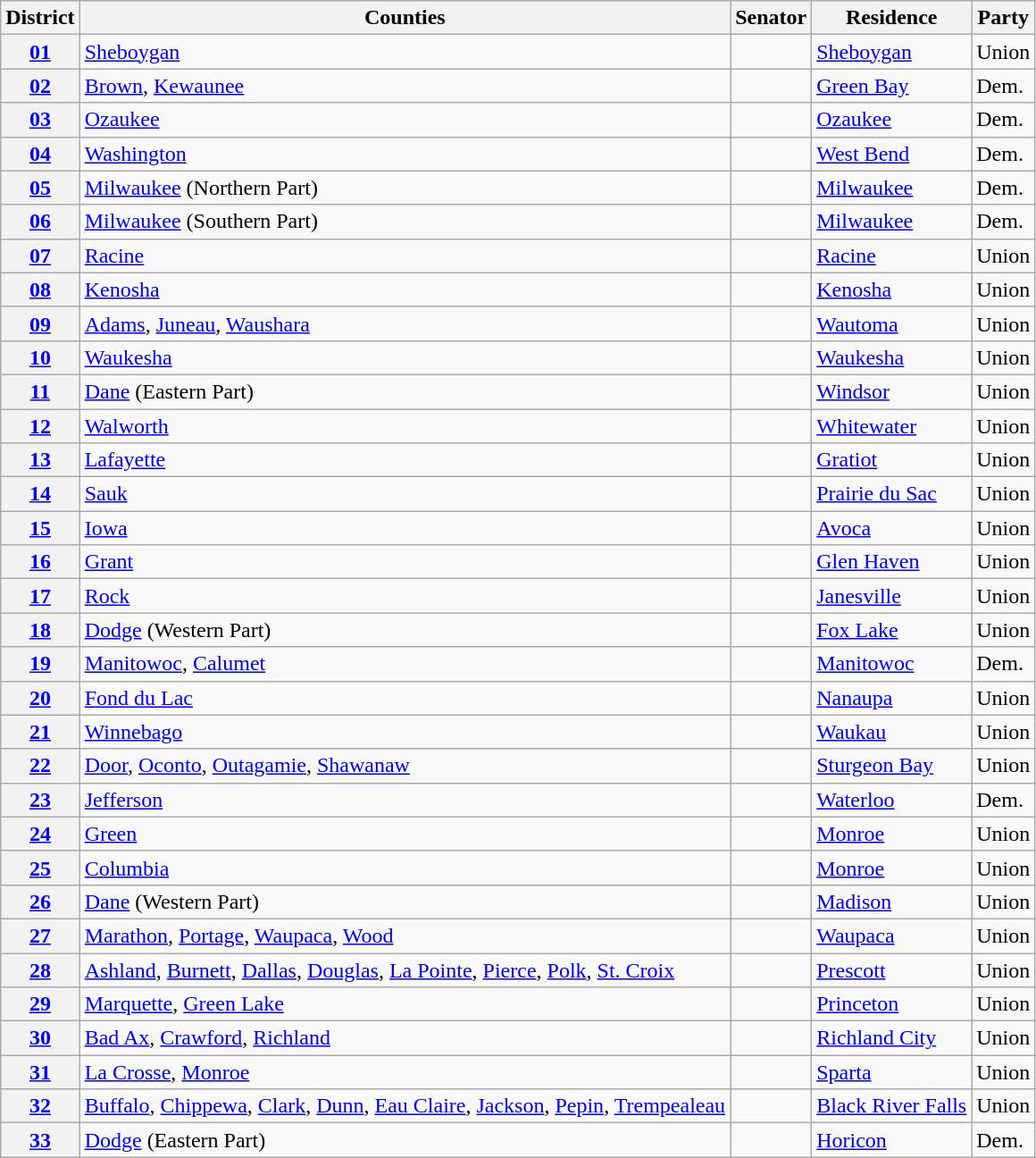<table class="wikitable sortable">
<tr>
<th>District</th>
<th>Counties</th>
<th>Senator</th>
<th>Residence</th>
<th>Party</th>
</tr>
<tr>
<th><a href='#'>01</a></th>
<td><a href='#'>Sheboygan</a></td>
<td></td>
<td><a href='#'>Sheboygan</a></td>
<td>Union</td>
</tr>
<tr>
<th><a href='#'>02</a></th>
<td><a href='#'>Brown</a>, <a href='#'>Kewaunee</a></td>
<td></td>
<td><a href='#'>Green Bay</a></td>
<td>Dem.</td>
</tr>
<tr>
<th><a href='#'>03</a></th>
<td><a href='#'>Ozaukee</a></td>
<td></td>
<td><a href='#'>Ozaukee</a></td>
<td>Dem.</td>
</tr>
<tr>
<th><a href='#'>04</a></th>
<td><a href='#'>Washington</a></td>
<td></td>
<td><a href='#'>West Bend</a></td>
<td>Dem.</td>
</tr>
<tr>
<th><a href='#'>05</a></th>
<td><a href='#'>Milwaukee</a> (Northern Part)</td>
<td></td>
<td><a href='#'>Milwaukee</a></td>
<td>Dem.</td>
</tr>
<tr>
<th><a href='#'>06</a></th>
<td><a href='#'>Milwaukee</a> (Southern Part)</td>
<td></td>
<td><a href='#'>Milwaukee</a></td>
<td>Dem.</td>
</tr>
<tr>
<th><a href='#'>07</a></th>
<td><a href='#'>Racine</a></td>
<td></td>
<td><a href='#'>Racine</a></td>
<td>Union</td>
</tr>
<tr>
<th><a href='#'>08</a></th>
<td><a href='#'>Kenosha</a></td>
<td></td>
<td><a href='#'>Kenosha</a></td>
<td>Union</td>
</tr>
<tr>
<th><a href='#'>09</a></th>
<td><a href='#'>Adams</a>, <a href='#'>Juneau</a>, <a href='#'>Waushara</a></td>
<td></td>
<td><a href='#'>Wautoma</a></td>
<td>Union</td>
</tr>
<tr>
<th><a href='#'>10</a></th>
<td><a href='#'>Waukesha</a></td>
<td></td>
<td><a href='#'>Waukesha</a></td>
<td>Union</td>
</tr>
<tr>
<th><a href='#'>11</a></th>
<td><a href='#'>Dane</a> (Eastern Part)</td>
<td></td>
<td><a href='#'>Windsor</a></td>
<td>Union</td>
</tr>
<tr>
<th><a href='#'>12</a></th>
<td><a href='#'>Walworth</a></td>
<td></td>
<td><a href='#'>Whitewater</a></td>
<td>Union</td>
</tr>
<tr>
<th><a href='#'>13</a></th>
<td><a href='#'>Lafayette</a></td>
<td></td>
<td><a href='#'>Gratiot</a></td>
<td>Union</td>
</tr>
<tr>
<th><a href='#'>14</a></th>
<td><a href='#'>Sauk</a></td>
<td></td>
<td><a href='#'>Prairie du Sac</a></td>
<td>Union</td>
</tr>
<tr>
<th><a href='#'>15</a></th>
<td><a href='#'>Iowa</a></td>
<td></td>
<td><a href='#'>Avoca</a></td>
<td>Union</td>
</tr>
<tr>
<th><a href='#'>16</a></th>
<td><a href='#'>Grant</a></td>
<td></td>
<td><a href='#'>Glen Haven</a></td>
<td>Union</td>
</tr>
<tr>
<th><a href='#'>17</a></th>
<td><a href='#'>Rock</a></td>
<td></td>
<td><a href='#'>Janesville</a></td>
<td>Union</td>
</tr>
<tr>
<th><a href='#'>18</a></th>
<td><a href='#'>Dodge</a> (Western Part)</td>
<td></td>
<td><a href='#'>Fox Lake</a></td>
<td>Union</td>
</tr>
<tr>
<th><a href='#'>19</a></th>
<td><a href='#'>Manitowoc</a>, <a href='#'>Calumet</a></td>
<td></td>
<td><a href='#'>Manitowoc</a></td>
<td>Dem.</td>
</tr>
<tr>
<th><a href='#'>20</a></th>
<td><a href='#'>Fond du Lac</a></td>
<td></td>
<td><a href='#'>Nanaupa</a></td>
<td>Union</td>
</tr>
<tr>
<th><a href='#'>21</a></th>
<td><a href='#'>Winnebago</a></td>
<td></td>
<td><a href='#'>Waukau</a></td>
<td>Union</td>
</tr>
<tr>
<th><a href='#'>22</a></th>
<td><a href='#'>Door</a>, <a href='#'>Oconto</a>, <a href='#'>Outagamie</a>, <a href='#'>Shawanaw</a></td>
<td></td>
<td><a href='#'>Sturgeon Bay</a></td>
<td>Union</td>
</tr>
<tr>
<th><a href='#'>23</a></th>
<td><a href='#'>Jefferson</a></td>
<td></td>
<td><a href='#'>Waterloo</a></td>
<td>Dem.</td>
</tr>
<tr>
<th><a href='#'>24</a></th>
<td><a href='#'>Green</a></td>
<td></td>
<td><a href='#'>Monroe</a></td>
<td>Union</td>
</tr>
<tr>
<th><a href='#'>25</a></th>
<td><a href='#'>Columbia</a></td>
<td></td>
<td><a href='#'>Monroe</a></td>
<td>Union</td>
</tr>
<tr>
<th><a href='#'>26</a></th>
<td><a href='#'>Dane</a> (Western Part)</td>
<td></td>
<td><a href='#'>Madison</a></td>
<td>Union</td>
</tr>
<tr>
<th><a href='#'>27</a></th>
<td><a href='#'>Marathon</a>, <a href='#'>Portage</a>, <a href='#'>Waupaca</a>, <a href='#'>Wood</a></td>
<td></td>
<td><a href='#'>Waupaca</a></td>
<td>Union</td>
</tr>
<tr>
<th><a href='#'>28</a></th>
<td><a href='#'>Ashland</a>, <a href='#'>Burnett</a>, <a href='#'>Dallas</a>, <a href='#'>Douglas</a>, <a href='#'>La Pointe</a>, <a href='#'>Pierce</a>, <a href='#'>Polk</a>, <a href='#'>St. Croix</a></td>
<td></td>
<td><a href='#'>Prescott</a></td>
<td>Union</td>
</tr>
<tr>
<th><a href='#'>29</a></th>
<td><a href='#'>Marquette</a>, <a href='#'>Green Lake</a></td>
<td></td>
<td><a href='#'>Princeton</a></td>
<td>Union</td>
</tr>
<tr>
<th><a href='#'>30</a></th>
<td><a href='#'>Bad Ax</a>, <a href='#'>Crawford</a>, <a href='#'>Richland</a></td>
<td></td>
<td><a href='#'>Richland City</a></td>
<td>Union</td>
</tr>
<tr>
<th><a href='#'>31</a></th>
<td><a href='#'>La Crosse</a>, <a href='#'>Monroe</a></td>
<td></td>
<td><a href='#'>Sparta</a></td>
<td>Union</td>
</tr>
<tr>
<th><a href='#'>32</a></th>
<td><a href='#'>Buffalo</a>, <a href='#'>Chippewa</a>, <a href='#'>Clark</a>, <a href='#'>Dunn</a>, <a href='#'>Eau Claire</a>, <a href='#'>Jackson</a>, <a href='#'>Pepin</a>, <a href='#'>Trempealeau</a></td>
<td></td>
<td><a href='#'>Black River Falls</a></td>
<td>Union</td>
</tr>
<tr>
<th><a href='#'>33</a></th>
<td><a href='#'>Dodge</a> (Eastern Part)</td>
<td></td>
<td><a href='#'>Horicon</a></td>
<td>Dem.</td>
</tr>
</table>
